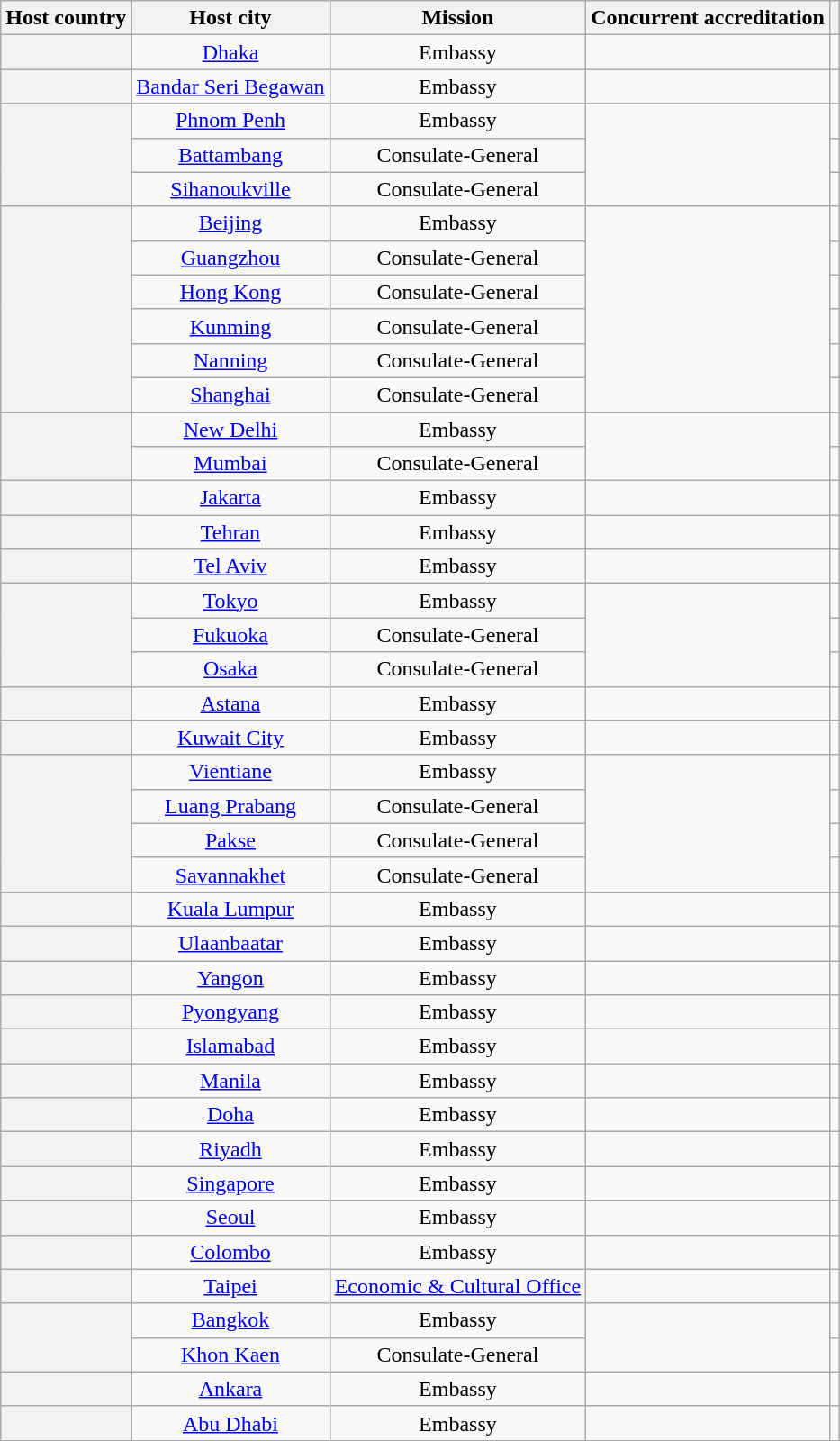<table class="wikitable plainrowheaders" style="text-align:center;">
<tr>
<th scope="col">Host country</th>
<th scope="col">Host city</th>
<th scope="col">Mission</th>
<th scope="col">Concurrent accreditation</th>
<th scope="col"></th>
</tr>
<tr>
<th scope="row"></th>
<td><a href='#'>Dhaka</a></td>
<td>Embassy</td>
<td></td>
<td></td>
</tr>
<tr>
<th scope="row"></th>
<td><a href='#'>Bandar Seri Begawan</a></td>
<td>Embassy</td>
<td></td>
<td></td>
</tr>
<tr>
<th scope="row" rowspan="3"></th>
<td><a href='#'>Phnom Penh</a></td>
<td>Embassy</td>
<td rowspan="3"></td>
<td></td>
</tr>
<tr>
<td><a href='#'>Battambang</a></td>
<td>Consulate-General</td>
<td></td>
</tr>
<tr>
<td><a href='#'>Sihanoukville</a></td>
<td>Consulate-General</td>
<td></td>
</tr>
<tr>
<th scope="row" rowspan="6"></th>
<td><a href='#'>Beijing</a></td>
<td>Embassy</td>
<td rowspan="6"></td>
<td></td>
</tr>
<tr>
<td><a href='#'>Guangzhou</a></td>
<td>Consulate-General</td>
<td></td>
</tr>
<tr>
<td><a href='#'>Hong Kong</a></td>
<td>Consulate-General</td>
<td></td>
</tr>
<tr>
<td><a href='#'>Kunming</a></td>
<td>Consulate-General</td>
<td></td>
</tr>
<tr>
<td><a href='#'>Nanning</a></td>
<td>Consulate-General</td>
<td></td>
</tr>
<tr>
<td><a href='#'>Shanghai</a></td>
<td>Consulate-General</td>
<td></td>
</tr>
<tr>
<th scope="row" rowspan="2"></th>
<td><a href='#'>New Delhi</a></td>
<td>Embassy</td>
<td rowspan="2"></td>
<td></td>
</tr>
<tr>
<td><a href='#'>Mumbai</a></td>
<td>Consulate-General</td>
<td></td>
</tr>
<tr>
<th scope="row"></th>
<td><a href='#'>Jakarta</a></td>
<td>Embassy</td>
<td></td>
<td></td>
</tr>
<tr>
<th scope="row"></th>
<td><a href='#'>Tehran</a></td>
<td>Embassy</td>
<td></td>
<td></td>
</tr>
<tr>
<th scope="row"></th>
<td><a href='#'>Tel Aviv</a></td>
<td>Embassy</td>
<td></td>
<td></td>
</tr>
<tr>
<th scope="row" rowspan="3"></th>
<td><a href='#'>Tokyo</a></td>
<td>Embassy</td>
<td rowspan="3"></td>
<td></td>
</tr>
<tr>
<td><a href='#'>Fukuoka</a></td>
<td>Consulate-General</td>
<td></td>
</tr>
<tr>
<td><a href='#'>Osaka</a></td>
<td>Consulate-General</td>
<td></td>
</tr>
<tr>
<th scope="row"></th>
<td><a href='#'>Astana</a></td>
<td>Embassy</td>
<td></td>
<td></td>
</tr>
<tr>
<th scope="row"></th>
<td><a href='#'>Kuwait City</a></td>
<td>Embassy</td>
<td></td>
<td></td>
</tr>
<tr>
<th scope="row" rowspan="4"></th>
<td><a href='#'>Vientiane</a></td>
<td>Embassy</td>
<td rowspan="4"></td>
<td></td>
</tr>
<tr>
<td><a href='#'>Luang Prabang</a></td>
<td>Consulate-General</td>
<td></td>
</tr>
<tr>
<td><a href='#'>Pakse</a></td>
<td>Consulate-General</td>
<td></td>
</tr>
<tr>
<td><a href='#'>Savannakhet</a></td>
<td>Consulate-General</td>
<td></td>
</tr>
<tr>
<th scope="row"></th>
<td><a href='#'>Kuala Lumpur</a></td>
<td>Embassy</td>
<td></td>
<td></td>
</tr>
<tr>
<th scope="row"></th>
<td><a href='#'>Ulaanbaatar</a></td>
<td>Embassy</td>
<td></td>
<td></td>
</tr>
<tr>
<th scope="row"></th>
<td><a href='#'>Yangon</a></td>
<td>Embassy</td>
<td></td>
<td></td>
</tr>
<tr>
<th scope="row"></th>
<td><a href='#'>Pyongyang</a></td>
<td>Embassy</td>
<td></td>
<td></td>
</tr>
<tr>
<th scope="row"></th>
<td><a href='#'>Islamabad</a></td>
<td>Embassy</td>
<td></td>
<td></td>
</tr>
<tr>
<th scope="row"></th>
<td><a href='#'>Manila</a></td>
<td>Embassy</td>
<td></td>
<td></td>
</tr>
<tr>
<th scope="row"></th>
<td><a href='#'>Doha</a></td>
<td>Embassy</td>
<td></td>
<td></td>
</tr>
<tr>
<th scope="row"></th>
<td><a href='#'>Riyadh</a></td>
<td>Embassy</td>
<td></td>
<td></td>
</tr>
<tr>
<th scope="row"></th>
<td><a href='#'>Singapore</a></td>
<td>Embassy</td>
<td></td>
<td></td>
</tr>
<tr>
<th scope="row"></th>
<td><a href='#'>Seoul</a></td>
<td>Embassy</td>
<td></td>
<td></td>
</tr>
<tr>
<th scope="row"></th>
<td><a href='#'>Colombo</a></td>
<td>Embassy</td>
<td></td>
<td></td>
</tr>
<tr>
<th scope="row"></th>
<td><a href='#'>Taipei</a></td>
<td><a href='#'>Economic & Cultural Office</a></td>
<td></td>
<td></td>
</tr>
<tr>
<th scope="row" rowspan="2"></th>
<td><a href='#'>Bangkok</a></td>
<td>Embassy</td>
<td rowspan="2"></td>
<td></td>
</tr>
<tr>
<td><a href='#'>Khon Kaen</a></td>
<td>Consulate-General</td>
<td></td>
</tr>
<tr>
<th scope="row"></th>
<td><a href='#'>Ankara</a></td>
<td>Embassy</td>
<td></td>
<td></td>
</tr>
<tr>
<th scope="row"></th>
<td><a href='#'>Abu Dhabi</a></td>
<td>Embassy</td>
<td></td>
<td></td>
</tr>
</table>
